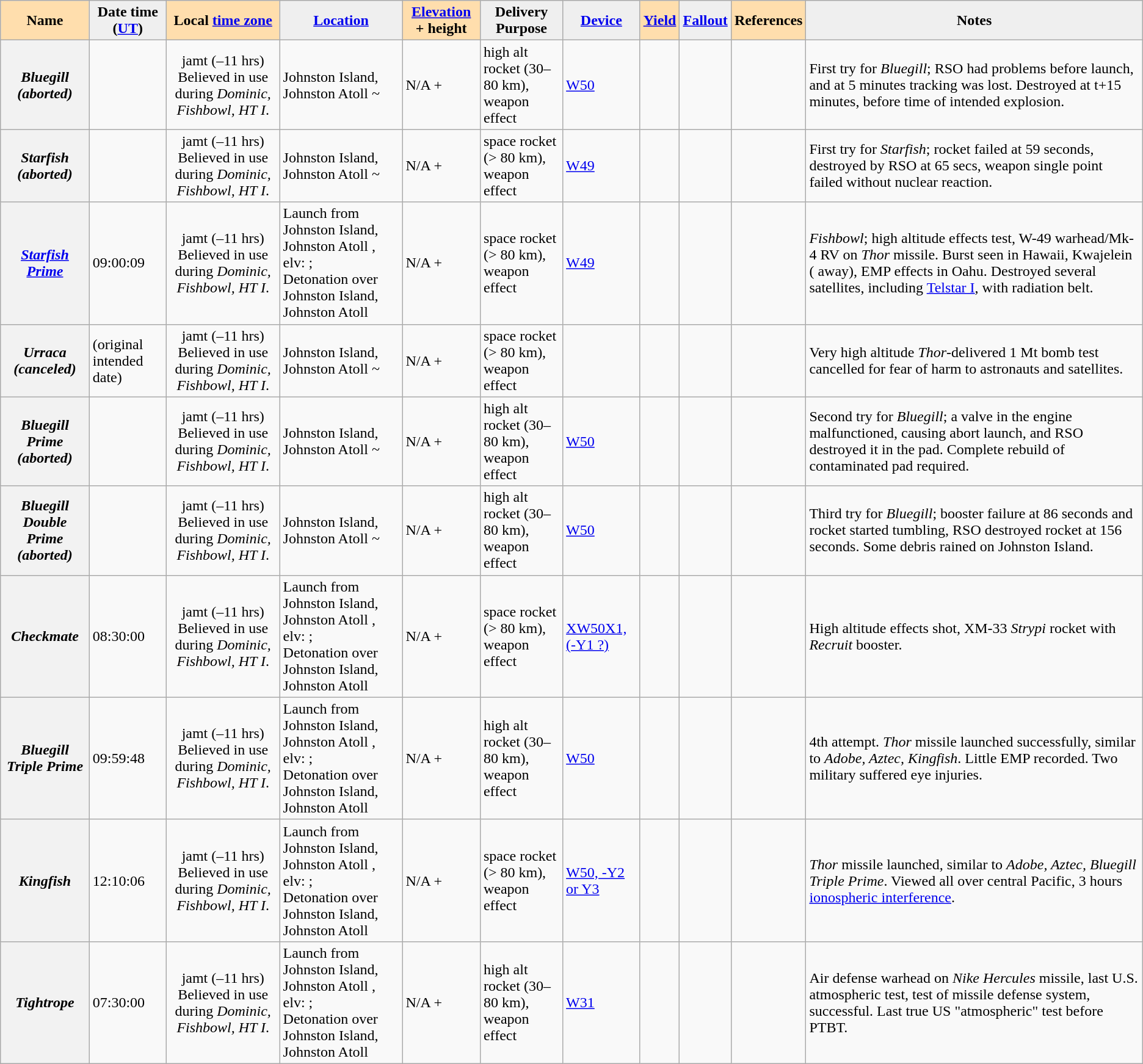<table class="wikitable sortable">
<tr>
<th style="background:#ffdead;">Name </th>
<th style="background:#efefef;">Date time (<a href='#'>UT</a>)</th>
<th style="background:#ffdead;">Local <a href='#'>time zone</a></th>
<th style="background:#efefef;"><a href='#'>Location</a></th>
<th style="background:#ffdead;"><a href='#'>Elevation</a> + height </th>
<th style="background:#efefef;">Delivery <br>Purpose </th>
<th style="background:#efefef;"><a href='#'>Device</a></th>
<th style="background:#ffdead;"><a href='#'>Yield</a></th>
<th style="background:#efefef;" class="unsortable"><a href='#'>Fallout</a></th>
<th style="background:#ffdead;" class="unsortable">References</th>
<th style="background:#efefef;" class="unsortable">Notes</th>
</tr>
<tr>
<th><em>Bluegill</em><br><em>(aborted)</em></th>
<td></td>
<td style="text-align:center;">jamt (–11 hrs)<br>Believed in use during <em>Dominic, Fishbowl, HT I</em>.<br></td>
<td>Johnston Island, Johnston Atoll ~</td>
<td>N/A +</td>
<td>high alt rocket (30–80 km),<br>weapon effect</td>
<td><a href='#'>W50</a></td>
<td style="text-align:center;"></td>
<td></td>
<td></td>
<td>First try for <em>Bluegill</em>; RSO had problems before launch, and at 5 minutes tracking was lost. Destroyed at t+15 minutes, before time of intended explosion.</td>
</tr>
<tr>
<th><em>Starfish</em><br><em>(aborted)</em></th>
<td></td>
<td style="text-align:center;">jamt (–11 hrs)<br>Believed in use during <em>Dominic, Fishbowl, HT I</em>.<br></td>
<td>Johnston Island, Johnston Atoll ~</td>
<td>N/A +</td>
<td>space rocket (> 80 km),<br>weapon effect</td>
<td><a href='#'>W49</a></td>
<td style="text-align:center;"></td>
<td></td>
<td></td>
<td>First try for <em>Starfish</em>; rocket failed at 59 seconds, destroyed by RSO at 65 secs, weapon single point failed without nuclear reaction.</td>
</tr>
<tr>
<th><em><a href='#'>Starfish Prime</a></em></th>
<td> 09:00:09</td>
<td style="text-align:center;">jamt (–11 hrs)<br>Believed in use during <em>Dominic, Fishbowl, HT I</em>.<br></td>
<td>Launch from Johnston Island, Johnston Atoll , elv: ;<br>Detonation over Johnston Island, Johnston Atoll </td>
<td>N/A + </td>
<td>space rocket (> 80 km),<br>weapon effect</td>
<td><a href='#'>W49</a></td>
<td style="text-align:center;"></td>
<td></td>
<td></td>
<td><em>Fishbowl</em>; high altitude effects test, W-49 warhead/Mk-4 RV on <em>Thor</em> missile. Burst seen in Hawaii, Kwajelein ( away), EMP effects in Oahu. Destroyed several satellites, including <a href='#'>Telstar I</a>, with radiation belt.</td>
</tr>
<tr>
<th><em>Urraca</em><br><em>(canceled)</em></th>
<td>(original intended date) </td>
<td style="text-align:center;">jamt (–11 hrs)<br>Believed in use during <em>Dominic, Fishbowl, HT I</em>.<br></td>
<td>Johnston Island, Johnston Atoll ~</td>
<td>N/A +</td>
<td>space rocket (> 80 km),<br>weapon effect</td>
<td></td>
<td style="text-align:center;"></td>
<td></td>
<td></td>
<td>Very high altitude <em>Thor</em>-delivered 1 Mt bomb test cancelled for fear of harm to astronauts and satellites.</td>
</tr>
<tr>
<th><em>Bluegill Prime</em><br><em>(aborted)</em></th>
<td></td>
<td style="text-align:center;">jamt (–11 hrs)<br>Believed in use during <em>Dominic, Fishbowl, HT I</em>.<br></td>
<td>Johnston Island, Johnston Atoll ~</td>
<td>N/A +</td>
<td>high alt rocket (30–80 km),<br>weapon effect</td>
<td><a href='#'>W50</a></td>
<td style="text-align:center;"></td>
<td></td>
<td></td>
<td>Second try for <em>Bluegill</em>; a valve in the engine malfunctioned, causing abort launch, and RSO destroyed it in the pad.  Complete rebuild of contaminated pad required.</td>
</tr>
<tr>
<th><em>Bluegill Double Prime</em><br><em>(aborted)</em></th>
<td></td>
<td style="text-align:center;">jamt (–11 hrs)<br>Believed in use during <em>Dominic, Fishbowl, HT I</em>.<br></td>
<td>Johnston Island, Johnston Atoll ~</td>
<td>N/A +</td>
<td>high alt rocket (30–80 km),<br>weapon effect</td>
<td><a href='#'>W50</a></td>
<td style="text-align:center;"></td>
<td></td>
<td></td>
<td>Third try for <em>Bluegill</em>; booster failure at 86 seconds and rocket started tumbling, RSO destroyed rocket at 156 seconds. Some debris rained on Johnston Island.</td>
</tr>
<tr>
<th><em>Checkmate</em></th>
<td> 08:30:00</td>
<td style="text-align:center;">jamt (–11 hrs)<br>Believed in use during <em>Dominic, Fishbowl, HT I</em>.<br></td>
<td>Launch from Johnston Island, Johnston Atoll , elv: ;<br>Detonation over Johnston Island, Johnston Atoll </td>
<td>N/A + </td>
<td>space rocket (> 80 km),<br>weapon effect</td>
<td><a href='#'>XW50X1, (-Y1 ?)</a></td>
<td style="text-align:center;"></td>
<td></td>
<td></td>
<td>High altitude effects shot, XM-33 <em>Strypi</em> rocket with <em>Recruit</em> booster.</td>
</tr>
<tr>
<th><em>Bluegill Triple Prime</em></th>
<td> 09:59:48</td>
<td style="text-align:center;">jamt (–11 hrs)<br>Believed in use during <em>Dominic, Fishbowl, HT I</em>.<br></td>
<td>Launch from Johnston Island, Johnston Atoll , elv: ;<br>Detonation over Johnston Island, Johnston Atoll </td>
<td>N/A + </td>
<td>high alt rocket (30–80 km),<br>weapon effect</td>
<td><a href='#'>W50</a></td>
<td style="text-align:center;"></td>
<td></td>
<td></td>
<td>4th attempt.  <em>Thor</em> missile launched successfully, similar to <em>Adobe, Aztec, Kingfish</em>.  Little EMP recorded. Two military suffered eye injuries.</td>
</tr>
<tr>
<th><em>Kingfish</em></th>
<td> 12:10:06</td>
<td style="text-align:center;">jamt (–11 hrs)<br>Believed in use during <em>Dominic, Fishbowl, HT I</em>.<br></td>
<td>Launch from Johnston Island, Johnston Atoll , elv: ;<br>Detonation over Johnston Island, Johnston Atoll </td>
<td>N/A + </td>
<td>space rocket (> 80 km),<br>weapon effect</td>
<td><a href='#'>W50, -Y2 or Y3</a></td>
<td style="text-align:center;"></td>
<td></td>
<td></td>
<td><em>Thor</em> missile launched, similar to <em>Adobe, Aztec, Bluegill Triple Prime</em>.  Viewed all over central Pacific, 3 hours <a href='#'>ionospheric interference</a>.</td>
</tr>
<tr>
<th><em>Tightrope</em></th>
<td> 07:30:00</td>
<td style="text-align:center;">jamt (–11 hrs)<br>Believed in use during <em>Dominic, Fishbowl, HT I</em>.<br></td>
<td>Launch from Johnston Island, Johnston Atoll , elv: ;<br>Detonation over Johnston Island, Johnston Atoll </td>
<td>N/A + </td>
<td>high alt rocket (30–80 km),<br>weapon effect</td>
<td><a href='#'>W31</a></td>
<td style="text-align:center;"></td>
<td></td>
<td></td>
<td>Air defense warhead on <em>Nike Hercules</em> missile, last U.S. atmospheric test, test of missile defense system, successful. Last true US "atmospheric" test before PTBT.</td>
</tr>
</table>
